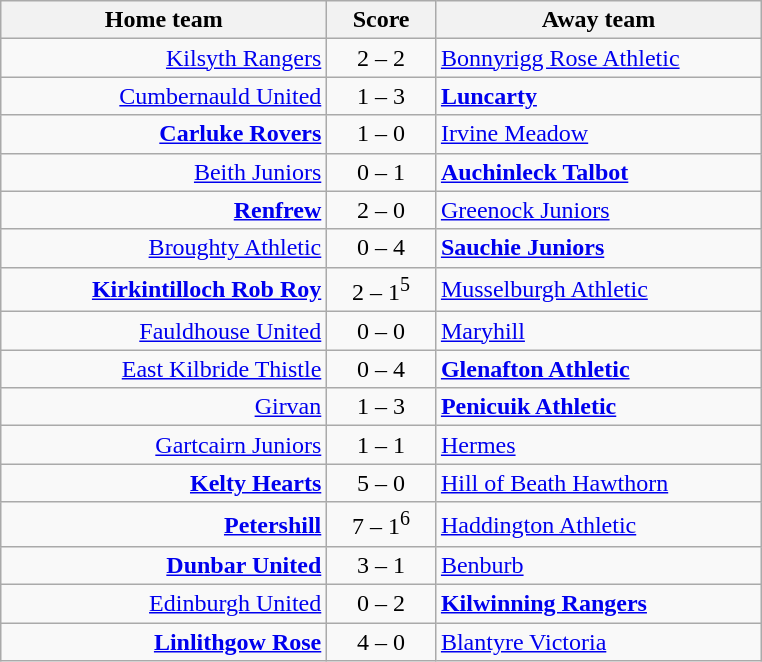<table border=0 cellpadding=4 cellspacing=0>
<tr>
<td valign="top"><br><table class="wikitable" style="border-collapse: collapse;">
<tr>
<th align="right" width="210">Home team</th>
<th align="center" width="65"> Score </th>
<th align="left" width="210">Away team</th>
</tr>
<tr>
<td style="text-align: right;"><a href='#'>Kilsyth Rangers</a></td>
<td style="text-align: center;">2 – 2</td>
<td style="text-align: left;"><a href='#'>Bonnyrigg Rose Athletic</a></td>
</tr>
<tr>
<td style="text-align: right;"><a href='#'>Cumbernauld United</a></td>
<td style="text-align: center;">1 – 3</td>
<td style="text-align: left;"><strong><a href='#'>Luncarty</a></strong></td>
</tr>
<tr>
<td style="text-align: right;"><strong><a href='#'>Carluke Rovers</a></strong></td>
<td style="text-align: center;">1 – 0</td>
<td style="text-align: left;"><a href='#'>Irvine Meadow</a></td>
</tr>
<tr>
<td style="text-align: right;"><a href='#'>Beith Juniors</a></td>
<td style="text-align: center;">0 – 1</td>
<td style="text-align: left;"><strong><a href='#'>Auchinleck Talbot</a></strong></td>
</tr>
<tr>
<td style="text-align: right;"><strong><a href='#'>Renfrew</a></strong></td>
<td style="text-align: center;">2 – 0</td>
<td style="text-align: left;"><a href='#'>Greenock Juniors</a></td>
</tr>
<tr>
<td style="text-align: right;"><a href='#'>Broughty Athletic</a></td>
<td style="text-align: center;">0 – 4</td>
<td style="text-align: left;"><strong><a href='#'>Sauchie Juniors</a></strong></td>
</tr>
<tr>
<td style="text-align: right;"><strong><a href='#'>Kirkintilloch Rob Roy</a></strong></td>
<td style="text-align: center;">2 – 1<sup>5</sup></td>
<td style="text-align: left;"><a href='#'>Musselburgh Athletic</a></td>
</tr>
<tr>
<td style="text-align: right;"><a href='#'>Fauldhouse United</a></td>
<td style="text-align: center;">0 – 0</td>
<td style="text-align: left;"><a href='#'>Maryhill</a></td>
</tr>
<tr>
<td style="text-align: right;"><a href='#'>East Kilbride Thistle</a></td>
<td style="text-align: center;">0 – 4</td>
<td style="text-align: left;"><strong><a href='#'>Glenafton Athletic</a></strong></td>
</tr>
<tr>
<td style="text-align: right;"><a href='#'>Girvan</a></td>
<td style="text-align: center;">1 – 3</td>
<td style="text-align: left;"><strong><a href='#'>Penicuik Athletic</a></strong></td>
</tr>
<tr>
<td style="text-align: right;"><a href='#'>Gartcairn Juniors</a></td>
<td style="text-align: center;">1 – 1</td>
<td style="text-align: left;"><a href='#'>Hermes</a></td>
</tr>
<tr>
<td style="text-align: right;"><strong><a href='#'>Kelty Hearts</a></strong></td>
<td style="text-align: center;">5 – 0</td>
<td style="text-align: left;"><a href='#'>Hill of Beath Hawthorn</a></td>
</tr>
<tr>
<td style="text-align: right;"><strong><a href='#'>Petershill</a></strong></td>
<td style="text-align: center;">7 – 1<sup>6</sup></td>
<td style="text-align: left;"><a href='#'>Haddington Athletic</a></td>
</tr>
<tr>
<td style="text-align: right;"><strong><a href='#'>Dunbar United</a></strong></td>
<td style="text-align: center;">3 – 1</td>
<td style="text-align: left;"><a href='#'>Benburb</a></td>
</tr>
<tr>
<td style="text-align: right;"><a href='#'>Edinburgh United</a></td>
<td style="text-align: center;">0 – 2</td>
<td style="text-align: left;"><strong><a href='#'>Kilwinning Rangers</a></strong></td>
</tr>
<tr>
<td style="text-align: right;"><strong><a href='#'>Linlithgow Rose</a></strong></td>
<td style="text-align: center;">4 – 0</td>
<td style="text-align: left;"><a href='#'>Blantyre Victoria</a></td>
</tr>
</table>
</td>
</tr>
</table>
